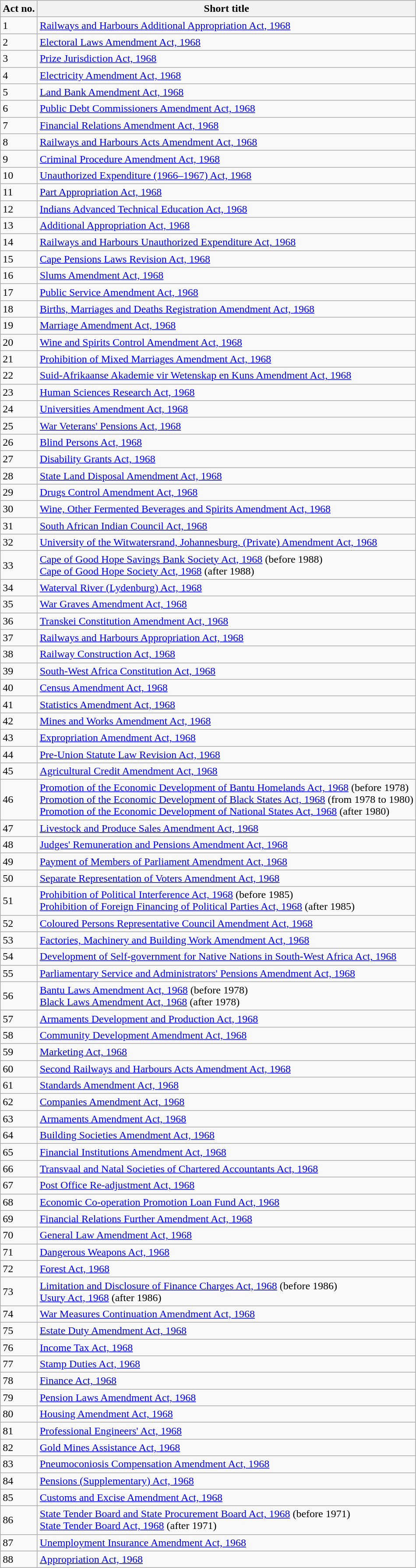<table class="wikitable sortable">
<tr>
<th>Act no.</th>
<th>Short title</th>
</tr>
<tr>
<td>1</td>
<td><a href='#'>Railways and Harbours Additional Appropriation Act, 1968</a></td>
</tr>
<tr>
<td>2</td>
<td><a href='#'>Electoral Laws Amendment Act, 1968</a></td>
</tr>
<tr>
<td>3</td>
<td><a href='#'>Prize Jurisdiction Act, 1968</a></td>
</tr>
<tr>
<td>4</td>
<td><a href='#'>Electricity Amendment Act, 1968</a></td>
</tr>
<tr>
<td>5</td>
<td><a href='#'>Land Bank Amendment Act, 1968</a></td>
</tr>
<tr>
<td>6</td>
<td><a href='#'>Public Debt Commissioners Amendment Act, 1968</a></td>
</tr>
<tr>
<td>7</td>
<td><a href='#'>Financial Relations Amendment Act, 1968</a></td>
</tr>
<tr>
<td>8</td>
<td><a href='#'>Railways and Harbours Acts Amendment Act, 1968</a></td>
</tr>
<tr>
<td>9</td>
<td><a href='#'>Criminal Procedure Amendment Act, 1968</a></td>
</tr>
<tr>
<td>10</td>
<td><a href='#'>Unauthorized Expenditure (1966–1967) Act, 1968</a></td>
</tr>
<tr>
<td>11</td>
<td><a href='#'>Part Appropriation Act, 1968</a></td>
</tr>
<tr>
<td>12</td>
<td><a href='#'>Indians Advanced Technical Education Act, 1968</a></td>
</tr>
<tr>
<td>13</td>
<td><a href='#'>Additional Appropriation Act, 1968</a></td>
</tr>
<tr>
<td>14</td>
<td><a href='#'>Railways and Harbours Unauthorized Expenditure Act, 1968</a></td>
</tr>
<tr>
<td>15</td>
<td><a href='#'>Cape Pensions Laws Revision Act, 1968</a></td>
</tr>
<tr>
<td>16</td>
<td><a href='#'>Slums Amendment Act, 1968</a></td>
</tr>
<tr>
<td>17</td>
<td><a href='#'>Public Service Amendment Act, 1968</a></td>
</tr>
<tr>
<td>18</td>
<td><a href='#'>Births, Marriages and Deaths Registration Amendment Act, 1968</a></td>
</tr>
<tr>
<td>19</td>
<td><a href='#'>Marriage Amendment Act, 1968</a></td>
</tr>
<tr>
<td>20</td>
<td><a href='#'>Wine and Spirits Control Amendment Act, 1968</a></td>
</tr>
<tr>
<td>21</td>
<td><a href='#'>Prohibition of Mixed Marriages Amendment Act, 1968</a></td>
</tr>
<tr>
<td>22</td>
<td><a href='#'>Suid-Afrikaanse Akademie vir Wetenskap en Kuns Amendment Act, 1968</a></td>
</tr>
<tr>
<td>23</td>
<td><a href='#'>Human Sciences Research Act, 1968</a></td>
</tr>
<tr>
<td>24</td>
<td><a href='#'>Universities Amendment Act, 1968</a></td>
</tr>
<tr>
<td>25</td>
<td><a href='#'>War Veterans' Pensions Act, 1968</a></td>
</tr>
<tr>
<td>26</td>
<td><a href='#'>Blind Persons Act, 1968</a></td>
</tr>
<tr>
<td>27</td>
<td><a href='#'>Disability Grants Act, 1968</a></td>
</tr>
<tr>
<td>28</td>
<td><a href='#'>State Land Disposal Amendment Act, 1968</a></td>
</tr>
<tr>
<td>29</td>
<td><a href='#'>Drugs Control Amendment Act, 1968</a></td>
</tr>
<tr>
<td>30</td>
<td><a href='#'>Wine, Other Fermented Beverages and Spirits Amendment Act, 1968</a></td>
</tr>
<tr>
<td>31</td>
<td><a href='#'>South African Indian Council Act, 1968</a></td>
</tr>
<tr>
<td>32</td>
<td><a href='#'>University of the Witwatersrand, Johannesburg, (Private) Amendment Act, 1968</a></td>
</tr>
<tr>
<td>33</td>
<td><a href='#'>Cape of Good Hope Savings Bank Society Act, 1968</a> (before 1988) <br><a href='#'>Cape of Good Hope Society Act, 1968</a> (after 1988)</td>
</tr>
<tr>
<td>34</td>
<td><a href='#'>Waterval River (Lydenburg) Act, 1968</a></td>
</tr>
<tr>
<td>35</td>
<td><a href='#'>War Graves Amendment Act, 1968</a></td>
</tr>
<tr>
<td>36</td>
<td><a href='#'>Transkei Constitution Amendment Act, 1968</a></td>
</tr>
<tr>
<td>37</td>
<td><a href='#'>Railways and Harbours Appropriation Act, 1968</a></td>
</tr>
<tr>
<td>38</td>
<td><a href='#'>Railway Construction Act, 1968</a></td>
</tr>
<tr>
<td>39</td>
<td><a href='#'>South-West Africa Constitution Act, 1968</a></td>
</tr>
<tr>
<td>40</td>
<td><a href='#'>Census Amendment Act, 1968</a></td>
</tr>
<tr>
<td>41</td>
<td><a href='#'>Statistics Amendment Act, 1968</a></td>
</tr>
<tr>
<td>42</td>
<td><a href='#'>Mines and Works Amendment Act, 1968</a></td>
</tr>
<tr>
<td>43</td>
<td><a href='#'>Expropriation Amendment Act, 1968</a></td>
</tr>
<tr>
<td>44</td>
<td><a href='#'>Pre-Union Statute Law Revision Act, 1968</a></td>
</tr>
<tr>
<td>45</td>
<td><a href='#'>Agricultural Credit Amendment Act, 1968</a></td>
</tr>
<tr>
<td>46</td>
<td><a href='#'>Promotion of the Economic Development of Bantu Homelands Act, 1968</a> (before 1978) <br><a href='#'>Promotion of the Economic Development of Black States Act, 1968</a> (from 1978 to 1980) <br><a href='#'>Promotion of the Economic Development of National States Act, 1968</a> (after 1980)</td>
</tr>
<tr>
<td>47</td>
<td><a href='#'>Livestock and Produce Sales Amendment Act, 1968</a></td>
</tr>
<tr>
<td>48</td>
<td><a href='#'>Judges' Remuneration and Pensions Amendment Act, 1968</a></td>
</tr>
<tr>
<td>49</td>
<td><a href='#'>Payment of Members of Parliament Amendment Act, 1968</a></td>
</tr>
<tr>
<td>50</td>
<td><a href='#'>Separate Representation of Voters Amendment Act, 1968</a></td>
</tr>
<tr>
<td>51</td>
<td><a href='#'>Prohibition of Political Interference Act, 1968</a> (before 1985) <br><a href='#'>Prohibition of Foreign Financing of Political Parties Act, 1968</a> (after 1985)</td>
</tr>
<tr>
<td>52</td>
<td><a href='#'>Coloured Persons Representative Council Amendment Act, 1968</a></td>
</tr>
<tr>
<td>53</td>
<td><a href='#'>Factories, Machinery and Building Work Amendment Act, 1968</a></td>
</tr>
<tr>
<td>54</td>
<td><a href='#'>Development of Self-government for Native Nations in South-West Africa Act, 1968</a></td>
</tr>
<tr>
<td>55</td>
<td><a href='#'>Parliamentary Service and Administrators' Pensions Amendment Act, 1968</a></td>
</tr>
<tr>
<td>56</td>
<td><a href='#'>Bantu Laws Amendment Act, 1968</a> (before 1978) <br><a href='#'>Black Laws Amendment Act, 1968</a> (after 1978)</td>
</tr>
<tr>
<td>57</td>
<td><a href='#'>Armaments Development and Production Act, 1968</a></td>
</tr>
<tr>
<td>58</td>
<td><a href='#'>Community Development Amendment Act, 1968</a></td>
</tr>
<tr>
<td>59</td>
<td><a href='#'>Marketing Act, 1968</a></td>
</tr>
<tr>
<td>60</td>
<td><a href='#'>Second Railways and Harbours Acts Amendment Act, 1968</a></td>
</tr>
<tr>
<td>61</td>
<td><a href='#'>Standards Amendment Act, 1968</a></td>
</tr>
<tr>
<td>62</td>
<td><a href='#'>Companies Amendment Act, 1968</a></td>
</tr>
<tr>
<td>63</td>
<td><a href='#'>Armaments Amendment Act, 1968</a></td>
</tr>
<tr>
<td>64</td>
<td><a href='#'>Building Societies Amendment Act, 1968</a></td>
</tr>
<tr>
<td>65</td>
<td><a href='#'>Financial Institutions Amendment Act, 1968</a></td>
</tr>
<tr>
<td>66</td>
<td><a href='#'>Transvaal and Natal Societies of Chartered Accountants Act, 1968</a></td>
</tr>
<tr>
<td>67</td>
<td><a href='#'>Post Office Re-adjustment Act, 1968</a></td>
</tr>
<tr>
<td>68</td>
<td><a href='#'>Economic Co-operation Promotion Loan Fund Act, 1968</a></td>
</tr>
<tr>
<td>69</td>
<td><a href='#'>Financial Relations Further Amendment Act, 1968</a></td>
</tr>
<tr>
<td>70</td>
<td><a href='#'>General Law Amendment Act, 1968</a></td>
</tr>
<tr>
<td>71</td>
<td><a href='#'>Dangerous Weapons Act, 1968</a></td>
</tr>
<tr>
<td>72</td>
<td><a href='#'>Forest Act, 1968</a></td>
</tr>
<tr>
<td>73</td>
<td><a href='#'>Limitation and Disclosure of Finance Charges Act, 1968</a> (before 1986) <br><a href='#'>Usury Act, 1968</a> (after 1986)</td>
</tr>
<tr>
<td>74</td>
<td><a href='#'>War Measures Continuation Amendment Act, 1968</a></td>
</tr>
<tr>
<td>75</td>
<td><a href='#'>Estate Duty Amendment Act, 1968</a></td>
</tr>
<tr>
<td>76</td>
<td><a href='#'>Income Tax Act, 1968</a></td>
</tr>
<tr>
<td>77</td>
<td><a href='#'>Stamp Duties Act, 1968</a></td>
</tr>
<tr>
<td>78</td>
<td><a href='#'>Finance Act, 1968</a></td>
</tr>
<tr>
<td>79</td>
<td><a href='#'>Pension Laws Amendment Act, 1968</a></td>
</tr>
<tr>
<td>80</td>
<td><a href='#'>Housing Amendment Act, 1968</a></td>
</tr>
<tr>
<td>81</td>
<td><a href='#'>Professional Engineers' Act, 1968</a></td>
</tr>
<tr>
<td>82</td>
<td><a href='#'>Gold Mines Assistance Act, 1968</a></td>
</tr>
<tr>
<td>83</td>
<td><a href='#'>Pneumoconiosis Compensation Amendment Act, 1968</a></td>
</tr>
<tr>
<td>84</td>
<td><a href='#'>Pensions (Supplementary) Act, 1968</a></td>
</tr>
<tr>
<td>85</td>
<td><a href='#'>Customs and Excise Amendment Act, 1968</a></td>
</tr>
<tr>
<td>86</td>
<td><a href='#'>State Tender Board and State Procurement Board Act, 1968</a> (before 1971) <br><a href='#'>State Tender Board Act, 1968</a> (after 1971)</td>
</tr>
<tr>
<td>87</td>
<td><a href='#'>Unemployment Insurance Amendment Act, 1968</a></td>
</tr>
<tr>
<td>88</td>
<td><a href='#'>Appropriation Act, 1968</a></td>
</tr>
</table>
